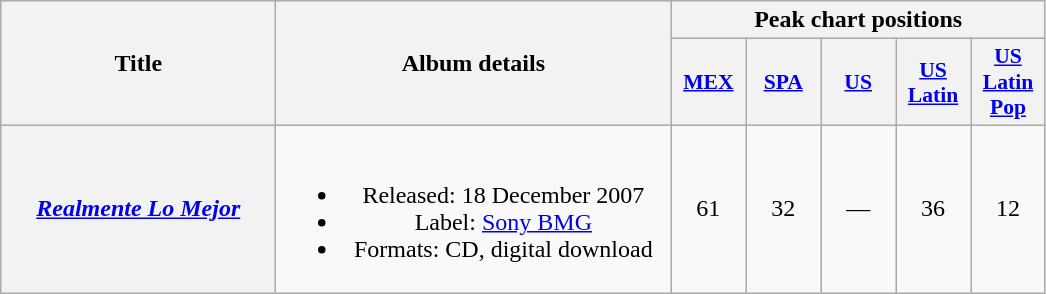<table class="wikitable plainrowheaders" style="text-align:center">
<tr>
<th scope="col" rowspan="2" style="width:11em;">Title</th>
<th scope="col" rowspan="2" style="width:16em;">Album details</th>
<th scope="col" colspan="5">Peak chart positions</th>
</tr>
<tr>
<th scope="col" style="width:3em;font-size:90%;"><a href='#'>MEX</a><br></th>
<th scope="col" style="width:3em;font-size:90%;"><a href='#'>SPA</a><br></th>
<th scope="col" style="width:3em;font-size:90%;"><a href='#'>US</a><br></th>
<th scope="col" style="width:3em;font-size:90%;"><a href='#'>US Latin</a><br></th>
<th scope="col" style="width:3em;font-size:90%;"><a href='#'>US Latin Pop</a><br></th>
</tr>
<tr>
<th scope="row"><em><a href='#'>Realmente Lo Mejor</a></em></th>
<td><br><ul><li>Released: 18 December 2007</li><li>Label: <a href='#'>Sony BMG</a></li><li>Formats: CD, digital download</li></ul></td>
<td>61</td>
<td>32</td>
<td>—</td>
<td>36</td>
<td>12</td>
</tr>
</table>
